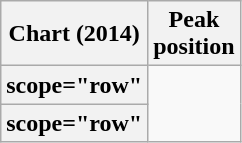<table class="wikitable sortable plainrowheaders" style="text-align:center;">
<tr>
<th scope="col">Chart (2014)</th>
<th scope="col">Peak<br>position</th>
</tr>
<tr>
<th>scope="row" </th>
</tr>
<tr>
<th>scope="row" </th>
</tr>
</table>
